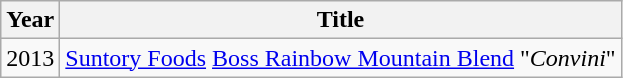<table class="wikitable">
<tr>
<th>Year</th>
<th>Title</th>
</tr>
<tr>
<td>2013</td>
<td><a href='#'>Suntory Foods</a> <a href='#'>Boss Rainbow Mountain Blend</a> "<em>Convini</em>"</td>
</tr>
</table>
